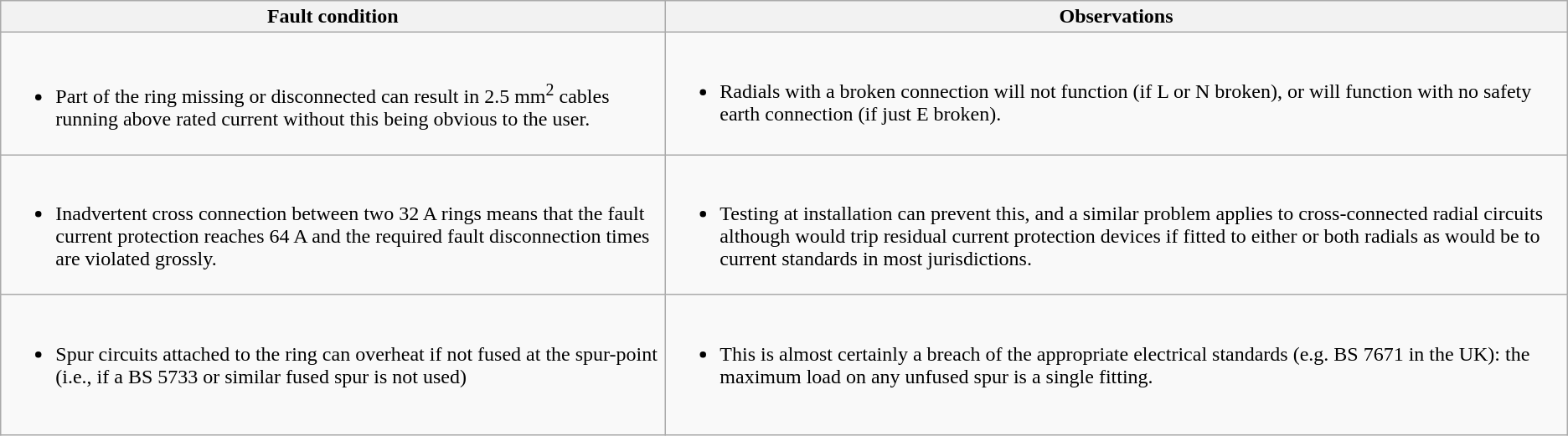<table class=wikitable>
<tr align="top">
<th>Fault condition</th>
<th>Observations</th>
</tr>
<tr valign="top">
<td><br><ul><li>Part of the ring missing or disconnected can result in 2.5 mm<sup>2</sup> cables running above rated current without this being obvious to the user.</li></ul></td>
<td><br><ul><li>Radials with a broken connection will not function (if L or N broken), or will function with no safety earth connection (if just E broken).</li></ul></td>
</tr>
<tr valign="top">
<td><br><ul><li>Inadvertent cross connection between two 32 A rings means that the fault current protection reaches 64 A and the required fault disconnection times are violated grossly.</li></ul></td>
<td><br><ul><li>Testing at installation can prevent this, and a similar problem applies to cross-connected radial circuits although would trip residual current protection devices if fitted to either or both radials as would be to current standards in most jurisdictions.</li></ul></td>
</tr>
<tr valign="top">
<td><br><ul><li>Spur circuits attached to the ring can overheat if not fused at the spur-point (i.e., if a BS 5733 or similar fused spur is not used)</li></ul></td>
<td><br><ul><li>This is almost certainly a breach of the appropriate electrical standards (e.g. BS 7671 in the UK): the maximum load on any unfused spur is a single fitting.</li></ul> </td>
</tr>
</table>
